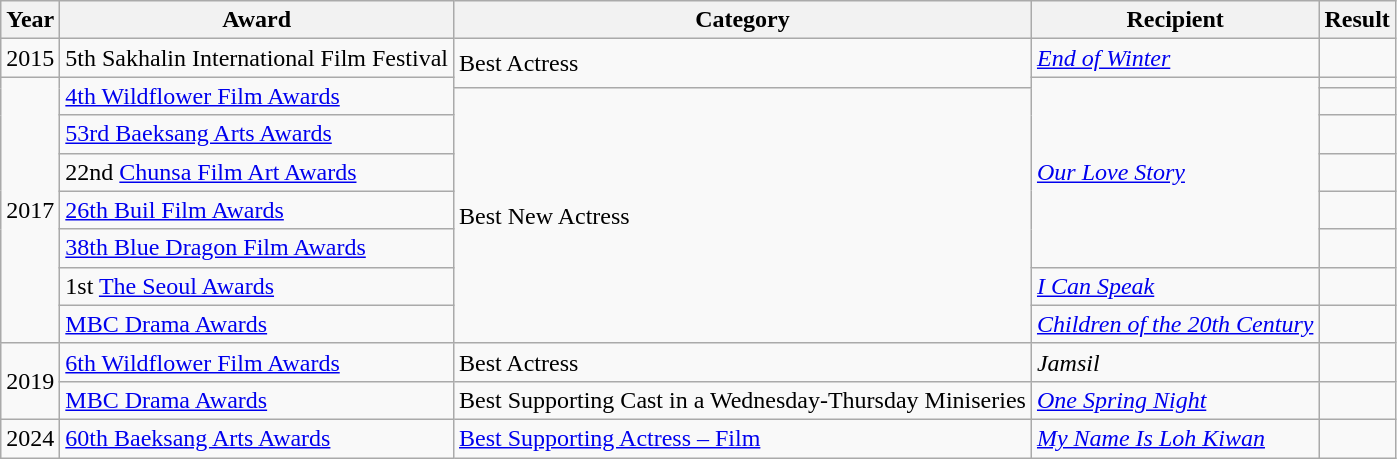<table class="wikitable sortable">
<tr>
<th>Year</th>
<th>Award</th>
<th>Category</th>
<th>Recipient</th>
<th>Result</th>
</tr>
<tr>
<td>2015</td>
<td>5th Sakhalin International Film Festival</td>
<td rowspan="2">Best Actress</td>
<td><em><a href='#'>End of Winter</a></em></td>
<td></td>
</tr>
<tr>
<td rowspan="8">2017</td>
<td rowspan="2"><a href='#'>4th Wildflower Film Awards</a></td>
<td rowspan="6"><em><a href='#'>Our Love Story</a></em></td>
<td></td>
</tr>
<tr>
<td rowspan="7">Best New Actress</td>
<td></td>
</tr>
<tr>
<td><a href='#'>53rd Baeksang Arts Awards</a></td>
<td></td>
</tr>
<tr>
<td>22nd <a href='#'>Chunsa Film Art Awards</a></td>
<td></td>
</tr>
<tr>
<td><a href='#'>26th Buil Film Awards</a></td>
<td></td>
</tr>
<tr>
<td><a href='#'>38th Blue Dragon Film Awards</a></td>
<td></td>
</tr>
<tr>
<td>1st <a href='#'>The Seoul Awards</a></td>
<td><em><a href='#'>I Can Speak</a></em></td>
<td></td>
</tr>
<tr>
<td><a href='#'>MBC Drama Awards</a></td>
<td><em><a href='#'>Children of the 20th Century</a></em></td>
<td></td>
</tr>
<tr>
<td rowspan="2">2019</td>
<td><a href='#'>6th Wildflower Film Awards</a></td>
<td>Best Actress</td>
<td><em>Jamsil</em></td>
<td></td>
</tr>
<tr>
<td><a href='#'>MBC Drama Awards</a></td>
<td>Best Supporting Cast in a Wednesday-Thursday Miniseries</td>
<td><em><a href='#'>One Spring Night</a></em></td>
<td></td>
</tr>
<tr>
<td>2024</td>
<td><a href='#'>60th Baeksang Arts Awards</a></td>
<td><a href='#'>Best Supporting Actress – Film</a></td>
<td><em><a href='#'>My Name Is Loh Kiwan</a></em></td>
<td></td>
</tr>
</table>
